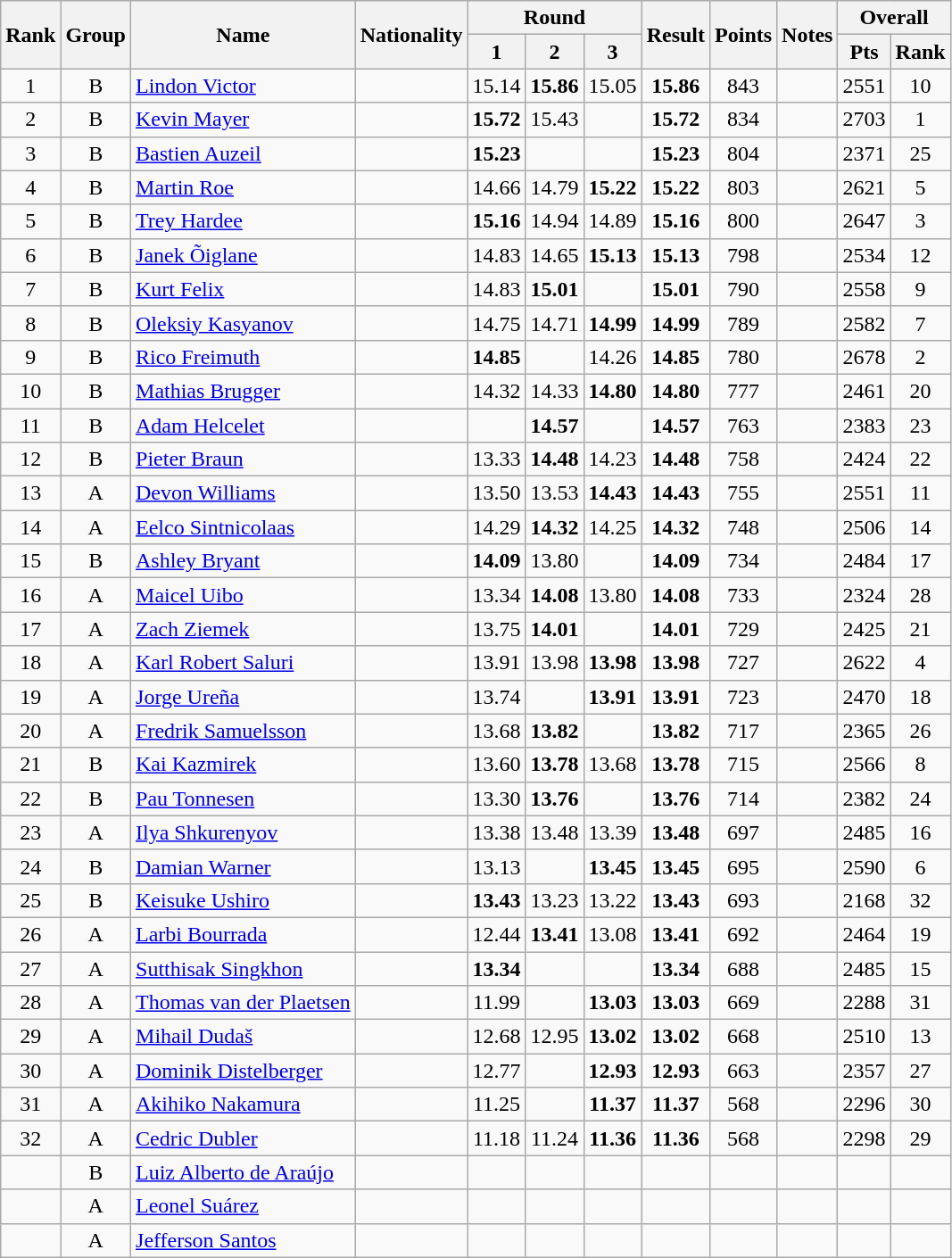<table class="wikitable sortable" style="text-align:center">
<tr>
<th rowspan=2>Rank</th>
<th rowspan=2>Group</th>
<th rowspan=2>Name</th>
<th rowspan=2>Nationality</th>
<th colspan=3>Round</th>
<th rowspan=2 data-sort-type="number">Result</th>
<th rowspan=2>Points</th>
<th rowspan=2>Notes</th>
<th colspan=2>Overall</th>
</tr>
<tr>
<th data-sort-type="number">1</th>
<th data-sort-type="number">2</th>
<th data-sort-type="number">3</th>
<th>Pts</th>
<th>Rank</th>
</tr>
<tr>
<td>1</td>
<td>B</td>
<td align=left><a href='#'>Lindon Victor</a></td>
<td align=left></td>
<td>15.14</td>
<td><strong>15.86</strong></td>
<td>15.05</td>
<td><strong>15.86</strong></td>
<td>843</td>
<td></td>
<td>2551</td>
<td>10</td>
</tr>
<tr>
<td>2</td>
<td>B</td>
<td align=left><a href='#'>Kevin Mayer</a></td>
<td align=left></td>
<td><strong>15.72</strong></td>
<td>15.43</td>
<td></td>
<td><strong>15.72</strong></td>
<td>834</td>
<td></td>
<td>2703</td>
<td>1</td>
</tr>
<tr>
<td>3</td>
<td>B</td>
<td align=left><a href='#'>Bastien Auzeil</a></td>
<td align=left></td>
<td><strong>15.23</strong></td>
<td></td>
<td></td>
<td><strong>15.23</strong></td>
<td>804</td>
<td></td>
<td>2371</td>
<td>25</td>
</tr>
<tr>
<td>4</td>
<td>B</td>
<td align=left><a href='#'>Martin Roe</a></td>
<td align=left></td>
<td>14.66</td>
<td>14.79</td>
<td><strong>15.22</strong></td>
<td><strong>15.22</strong></td>
<td>803</td>
<td></td>
<td>2621</td>
<td>5</td>
</tr>
<tr>
<td>5</td>
<td>B</td>
<td align=left><a href='#'>Trey Hardee</a></td>
<td align=left></td>
<td><strong>15.16</strong></td>
<td>14.94</td>
<td>14.89</td>
<td><strong>15.16</strong></td>
<td>800</td>
<td></td>
<td>2647</td>
<td>3</td>
</tr>
<tr>
<td>6</td>
<td>B</td>
<td align=left><a href='#'>Janek Õiglane</a></td>
<td align=left></td>
<td>14.83</td>
<td>14.65</td>
<td><strong>15.13</strong></td>
<td><strong>15.13</strong></td>
<td>798</td>
<td></td>
<td>2534</td>
<td>12</td>
</tr>
<tr>
<td>7</td>
<td>B</td>
<td align=left><a href='#'>Kurt Felix</a></td>
<td align=left></td>
<td>14.83</td>
<td><strong>15.01</strong></td>
<td></td>
<td><strong>15.01</strong></td>
<td>790</td>
<td></td>
<td>2558</td>
<td>9</td>
</tr>
<tr>
<td>8</td>
<td>B</td>
<td align=left><a href='#'>Oleksiy Kasyanov</a></td>
<td align=left></td>
<td>14.75</td>
<td>14.71</td>
<td><strong>14.99</strong></td>
<td><strong>14.99</strong></td>
<td>789</td>
<td></td>
<td>2582</td>
<td>7</td>
</tr>
<tr>
<td>9</td>
<td>B</td>
<td align=left><a href='#'>Rico Freimuth</a></td>
<td align=left></td>
<td><strong>14.85</strong></td>
<td></td>
<td>14.26</td>
<td><strong>14.85</strong></td>
<td>780</td>
<td></td>
<td>2678</td>
<td>2</td>
</tr>
<tr>
<td>10</td>
<td>B</td>
<td align=left><a href='#'>Mathias Brugger</a></td>
<td align=left></td>
<td>14.32</td>
<td>14.33</td>
<td><strong>14.80</strong></td>
<td><strong>14.80</strong></td>
<td>777</td>
<td></td>
<td>2461</td>
<td>20</td>
</tr>
<tr>
<td>11</td>
<td>B</td>
<td align=left><a href='#'>Adam Helcelet</a></td>
<td align=left></td>
<td></td>
<td><strong>14.57</strong></td>
<td></td>
<td><strong>14.57</strong></td>
<td>763</td>
<td></td>
<td>2383</td>
<td>23</td>
</tr>
<tr>
<td>12</td>
<td>B</td>
<td align=left><a href='#'>Pieter Braun</a></td>
<td align=left></td>
<td>13.33</td>
<td><strong>14.48</strong></td>
<td>14.23</td>
<td><strong>14.48</strong></td>
<td>758</td>
<td></td>
<td>2424</td>
<td>22</td>
</tr>
<tr>
<td>13</td>
<td>A</td>
<td align=left><a href='#'>Devon Williams</a></td>
<td align=left></td>
<td>13.50</td>
<td>13.53</td>
<td><strong>14.43</strong></td>
<td><strong>14.43</strong></td>
<td>755</td>
<td></td>
<td>2551</td>
<td>11</td>
</tr>
<tr>
<td>14</td>
<td>A</td>
<td align=left><a href='#'>Eelco Sintnicolaas</a></td>
<td align=left></td>
<td>14.29</td>
<td><strong>14.32</strong></td>
<td>14.25</td>
<td><strong>14.32</strong></td>
<td>748</td>
<td></td>
<td>2506</td>
<td>14</td>
</tr>
<tr>
<td>15</td>
<td>B</td>
<td align=left><a href='#'>Ashley Bryant</a></td>
<td align=left></td>
<td><strong>14.09</strong></td>
<td>13.80</td>
<td></td>
<td><strong>14.09</strong></td>
<td>734</td>
<td></td>
<td>2484</td>
<td>17</td>
</tr>
<tr>
<td>16</td>
<td>A</td>
<td align=left><a href='#'>Maicel Uibo</a></td>
<td align=left></td>
<td>13.34</td>
<td><strong>14.08</strong></td>
<td>13.80</td>
<td><strong>14.08</strong></td>
<td>733</td>
<td></td>
<td>2324</td>
<td>28</td>
</tr>
<tr>
<td>17</td>
<td>A</td>
<td align=left><a href='#'>Zach Ziemek</a></td>
<td align=left></td>
<td>13.75</td>
<td><strong>14.01</strong></td>
<td></td>
<td><strong>14.01</strong></td>
<td>729</td>
<td></td>
<td>2425</td>
<td>21</td>
</tr>
<tr>
<td>18</td>
<td>A</td>
<td align=left><a href='#'>Karl Robert Saluri</a></td>
<td align=left></td>
<td>13.91</td>
<td>13.98</td>
<td><strong>13.98</strong></td>
<td><strong>13.98</strong></td>
<td>727</td>
<td></td>
<td>2622</td>
<td>4</td>
</tr>
<tr>
<td>19</td>
<td>A</td>
<td align=left><a href='#'>Jorge Ureña</a></td>
<td align=left></td>
<td>13.74</td>
<td></td>
<td><strong>13.91</strong></td>
<td><strong>13.91</strong></td>
<td>723</td>
<td></td>
<td>2470</td>
<td>18</td>
</tr>
<tr>
<td>20</td>
<td>A</td>
<td align=left><a href='#'>Fredrik Samuelsson</a></td>
<td align=left></td>
<td>13.68</td>
<td><strong>13.82</strong></td>
<td></td>
<td><strong>13.82</strong></td>
<td>717</td>
<td></td>
<td>2365</td>
<td>26</td>
</tr>
<tr>
<td>21</td>
<td>B</td>
<td align=left><a href='#'>Kai Kazmirek</a></td>
<td align=left></td>
<td>13.60</td>
<td><strong>13.78</strong></td>
<td>13.68</td>
<td><strong>13.78</strong></td>
<td>715</td>
<td></td>
<td>2566</td>
<td>8</td>
</tr>
<tr>
<td>22</td>
<td>B</td>
<td align=left><a href='#'>Pau Tonnesen</a></td>
<td align=left></td>
<td>13.30</td>
<td><strong>13.76</strong></td>
<td></td>
<td><strong>13.76</strong></td>
<td>714</td>
<td></td>
<td>2382</td>
<td>24</td>
</tr>
<tr>
<td>23</td>
<td>A</td>
<td align=left><a href='#'>Ilya Shkurenyov</a></td>
<td align=left></td>
<td>13.38</td>
<td>13.48</td>
<td>13.39</td>
<td><strong>13.48</strong></td>
<td>697</td>
<td></td>
<td>2485</td>
<td>16</td>
</tr>
<tr>
<td>24</td>
<td>B</td>
<td align=left><a href='#'>Damian Warner</a></td>
<td align=left></td>
<td>13.13</td>
<td></td>
<td><strong>13.45</strong></td>
<td><strong>13.45</strong></td>
<td>695</td>
<td></td>
<td>2590</td>
<td>6</td>
</tr>
<tr>
<td>25</td>
<td>B</td>
<td align=left><a href='#'>Keisuke Ushiro</a></td>
<td align=left></td>
<td><strong>13.43</strong></td>
<td>13.23</td>
<td>13.22</td>
<td><strong>13.43</strong></td>
<td>693</td>
<td></td>
<td>2168</td>
<td>32</td>
</tr>
<tr>
<td>26</td>
<td>A</td>
<td align=left><a href='#'>Larbi Bourrada</a></td>
<td align=left></td>
<td>12.44</td>
<td><strong>13.41</strong></td>
<td>13.08</td>
<td><strong>13.41</strong></td>
<td>692</td>
<td></td>
<td>2464</td>
<td>19</td>
</tr>
<tr>
<td>27</td>
<td>A</td>
<td align=left><a href='#'>Sutthisak Singkhon</a></td>
<td align=left></td>
<td><strong>13.34</strong></td>
<td></td>
<td></td>
<td><strong>13.34</strong></td>
<td>688</td>
<td></td>
<td>2485</td>
<td>15</td>
</tr>
<tr>
<td>28</td>
<td>A</td>
<td align=left><a href='#'>Thomas van der Plaetsen</a></td>
<td align=left></td>
<td>11.99</td>
<td></td>
<td><strong>13.03</strong></td>
<td><strong>13.03</strong></td>
<td>669</td>
<td></td>
<td>2288</td>
<td>31</td>
</tr>
<tr>
<td>29</td>
<td>A</td>
<td align=left><a href='#'>Mihail Dudaš</a></td>
<td align=left></td>
<td>12.68</td>
<td>12.95</td>
<td><strong>13.02</strong></td>
<td><strong>13.02</strong></td>
<td>668</td>
<td></td>
<td>2510</td>
<td>13</td>
</tr>
<tr>
<td>30</td>
<td>A</td>
<td align=left><a href='#'>Dominik Distelberger</a></td>
<td align=left></td>
<td>12.77</td>
<td></td>
<td><strong>12.93</strong></td>
<td><strong>12.93</strong></td>
<td>663</td>
<td></td>
<td>2357</td>
<td>27</td>
</tr>
<tr>
<td>31</td>
<td>A</td>
<td align=left><a href='#'>Akihiko Nakamura</a></td>
<td align=left></td>
<td>11.25</td>
<td></td>
<td><strong>11.37</strong></td>
<td><strong>11.37</strong></td>
<td>568</td>
<td></td>
<td>2296</td>
<td>30</td>
</tr>
<tr>
<td>32</td>
<td>A</td>
<td align=left><a href='#'>Cedric Dubler</a></td>
<td align=left></td>
<td>11.18</td>
<td>11.24</td>
<td><strong>11.36</strong></td>
<td><strong>11.36</strong></td>
<td>568</td>
<td></td>
<td>2298</td>
<td>29</td>
</tr>
<tr>
<td></td>
<td>B</td>
<td align=left><a href='#'>Luiz Alberto de Araújo</a></td>
<td align=left></td>
<td></td>
<td></td>
<td></td>
<td></td>
<td></td>
<td></td>
<td></td>
<td></td>
</tr>
<tr>
<td></td>
<td>A</td>
<td align=left><a href='#'>Leonel Suárez</a></td>
<td align=left></td>
<td></td>
<td></td>
<td></td>
<td></td>
<td></td>
<td></td>
<td></td>
<td></td>
</tr>
<tr>
<td></td>
<td>A</td>
<td align=left><a href='#'>Jefferson Santos</a></td>
<td align=left></td>
<td></td>
<td></td>
<td></td>
<td></td>
<td></td>
<td></td>
<td></td>
<td></td>
</tr>
</table>
